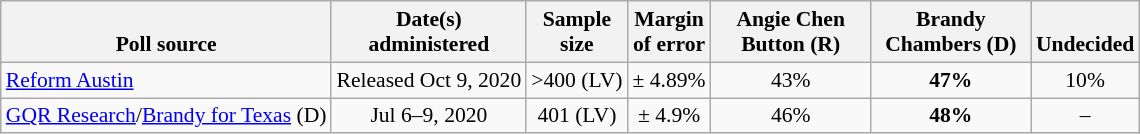<table class="wikitable" style="font-size:90%;text-align:center;">
<tr valign=bottom>
<th>Poll source</th>
<th>Date(s)<br>administered</th>
<th>Sample<br>size</th>
<th>Margin<br>of error</th>
<th style="width:100px;">Angie Chen<br>Button (R)</th>
<th style="width:100px;">Brandy<br>Chambers (D)</th>
<th>Undecided</th>
</tr>
<tr>
<td style="text-align:left;"><a href='#'>Reform Austin</a></td>
<td>Released Oct 9, 2020</td>
<td>>400 (LV)</td>
<td>± 4.89%</td>
<td>43%</td>
<td><strong>47%</strong></td>
<td>10%</td>
</tr>
<tr>
<td style="text-align:left;"><a href='#'>GQR Research</a>/<a href='#'>Brandy for Texas</a> (D)</td>
<td>Jul 6–9, 2020</td>
<td>401 (LV)</td>
<td>± 4.9%</td>
<td>46%</td>
<td><strong>48%</strong></td>
<td>–</td>
</tr>
</table>
